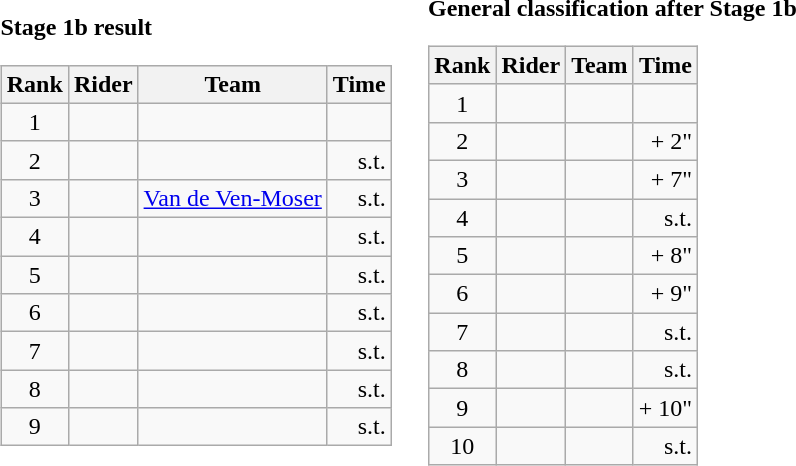<table>
<tr>
<td><strong>Stage 1b result</strong><br><table class="wikitable">
<tr>
<th scope="col">Rank</th>
<th scope="col">Rider</th>
<th scope="col">Team</th>
<th scope="col">Time</th>
</tr>
<tr>
<td style="text-align:center;">1</td>
<td></td>
<td></td>
<td style="text-align:right;"></td>
</tr>
<tr>
<td style="text-align:center;">2</td>
<td></td>
<td></td>
<td style="text-align:right;">s.t.</td>
</tr>
<tr>
<td style="text-align:center;">3</td>
<td></td>
<td><a href='#'>Van de Ven-Moser</a></td>
<td style="text-align:right;">s.t.</td>
</tr>
<tr>
<td style="text-align:center;">4</td>
<td></td>
<td></td>
<td style="text-align:right;">s.t.</td>
</tr>
<tr>
<td style="text-align:center;">5</td>
<td></td>
<td></td>
<td style="text-align:right;">s.t.</td>
</tr>
<tr>
<td style="text-align:center;">6</td>
<td></td>
<td></td>
<td style="text-align:right;">s.t.</td>
</tr>
<tr>
<td style="text-align:center;">7</td>
<td></td>
<td></td>
<td style="text-align:right;">s.t.</td>
</tr>
<tr>
<td style="text-align:center;">8</td>
<td></td>
<td></td>
<td style="text-align:right;">s.t.</td>
</tr>
<tr>
<td style="text-align:center;">9</td>
<td></td>
<td></td>
<td style="text-align:right;">s.t.</td>
</tr>
</table>
</td>
<td></td>
<td><strong>General classification after Stage 1b</strong><br><table class="wikitable">
<tr>
<th scope="col">Rank</th>
<th scope="col">Rider</th>
<th scope="col">Team</th>
<th scope="col">Time</th>
</tr>
<tr>
<td style="text-align:center;">1</td>
<td></td>
<td></td>
<td style="text-align:right;"></td>
</tr>
<tr>
<td style="text-align:center;">2</td>
<td></td>
<td></td>
<td style="text-align:right;">+ 2"</td>
</tr>
<tr>
<td style="text-align:center;">3</td>
<td></td>
<td></td>
<td style="text-align:right;">+ 7"</td>
</tr>
<tr>
<td style="text-align:center;">4</td>
<td></td>
<td></td>
<td style="text-align:right;">s.t.</td>
</tr>
<tr>
<td style="text-align:center;">5</td>
<td></td>
<td></td>
<td style="text-align:right;">+ 8"</td>
</tr>
<tr>
<td style="text-align:center;">6</td>
<td></td>
<td></td>
<td style="text-align:right;">+ 9"</td>
</tr>
<tr>
<td style="text-align:center;">7</td>
<td></td>
<td></td>
<td style="text-align:right;">s.t.</td>
</tr>
<tr>
<td style="text-align:center;">8</td>
<td></td>
<td></td>
<td style="text-align:right;">s.t.</td>
</tr>
<tr>
<td style="text-align:center;">9</td>
<td></td>
<td></td>
<td style="text-align:right;">+ 10"</td>
</tr>
<tr>
<td style="text-align:center;">10</td>
<td></td>
<td></td>
<td style="text-align:right;">s.t.</td>
</tr>
</table>
</td>
</tr>
</table>
